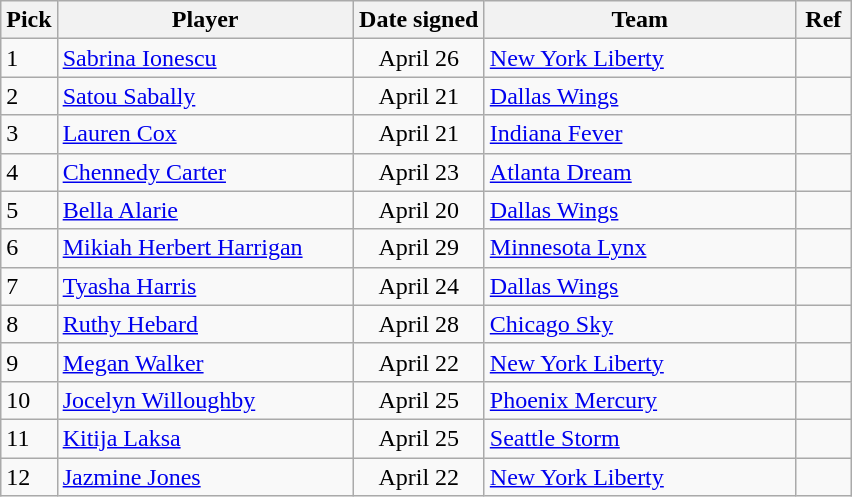<table class="wikitable">
<tr>
<th style="width:30px">Pick</th>
<th style="width:190px">Player</th>
<th style="width:80px">Date signed</th>
<th style="width:200px">Team</th>
<th class="unsortable" style="width:30px">Ref</th>
</tr>
<tr>
<td>1</td>
<td> <a href='#'>Sabrina Ionescu</a></td>
<td align="center">April 26</td>
<td><a href='#'>New York Liberty</a></td>
<td align="center"></td>
</tr>
<tr>
<td>2</td>
<td> <a href='#'>Satou Sabally</a></td>
<td align="center">April 21</td>
<td><a href='#'>Dallas Wings</a></td>
<td align="center"></td>
</tr>
<tr>
<td>3</td>
<td> <a href='#'>Lauren Cox</a></td>
<td align="center">April 21</td>
<td><a href='#'>Indiana Fever</a></td>
<td align="center"></td>
</tr>
<tr>
<td>4</td>
<td> <a href='#'>Chennedy Carter</a></td>
<td align="center">April 23</td>
<td><a href='#'>Atlanta Dream</a></td>
<td align="center"></td>
</tr>
<tr>
<td>5</td>
<td> <a href='#'>Bella Alarie</a></td>
<td align="center">April 20</td>
<td><a href='#'>Dallas Wings</a></td>
<td align="center"></td>
</tr>
<tr>
<td>6</td>
<td> <a href='#'>Mikiah Herbert Harrigan</a></td>
<td align="center">April 29</td>
<td><a href='#'>Minnesota Lynx</a></td>
<td align="center"></td>
</tr>
<tr>
<td>7</td>
<td> <a href='#'>Tyasha Harris</a></td>
<td align="center">April 24</td>
<td><a href='#'>Dallas Wings</a></td>
<td align="center"></td>
</tr>
<tr>
<td>8</td>
<td> <a href='#'>Ruthy Hebard</a></td>
<td align="center">April 28</td>
<td><a href='#'>Chicago Sky</a></td>
<td align="center"></td>
</tr>
<tr>
<td>9</td>
<td> <a href='#'>Megan Walker</a></td>
<td align="center">April 22</td>
<td><a href='#'>New York Liberty</a></td>
<td align="center"></td>
</tr>
<tr>
<td>10</td>
<td> <a href='#'>Jocelyn Willoughby</a></td>
<td align="center">April 25</td>
<td><a href='#'>Phoenix Mercury</a></td>
<td align="center"></td>
</tr>
<tr>
<td>11</td>
<td> <a href='#'>Kitija Laksa</a></td>
<td align="center">April 25</td>
<td><a href='#'>Seattle Storm</a></td>
<td align="center"></td>
</tr>
<tr>
<td>12</td>
<td> <a href='#'>Jazmine Jones</a></td>
<td align="center">April 22</td>
<td><a href='#'>New York Liberty</a></td>
<td align="center"></td>
</tr>
</table>
